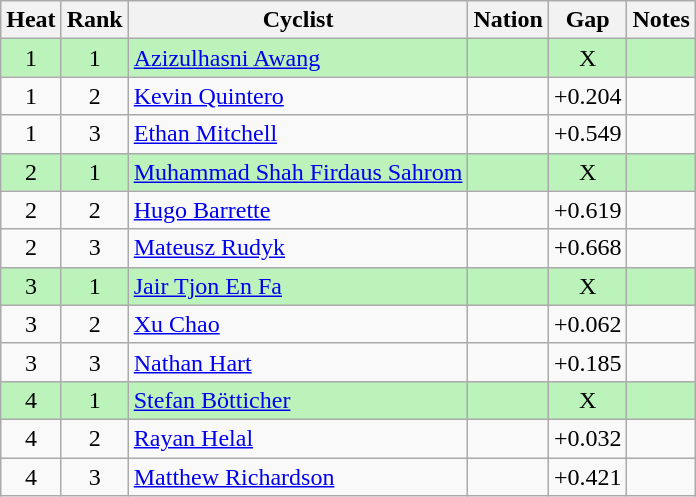<table class="wikitable sortable" style="text-align:center">
<tr>
<th>Heat</th>
<th>Rank</th>
<th>Cyclist</th>
<th>Nation</th>
<th>Gap</th>
<th>Notes</th>
</tr>
<tr bgcolor=#bbf3bb>
<td>1</td>
<td>1</td>
<td align=left><a href='#'>Azizulhasni Awang</a></td>
<td align=left></td>
<td>X</td>
<td></td>
</tr>
<tr>
<td>1</td>
<td>2</td>
<td align=left><a href='#'>Kevin Quintero</a></td>
<td align=left></td>
<td>+0.204</td>
<td></td>
</tr>
<tr>
<td>1</td>
<td>3</td>
<td align=left><a href='#'>Ethan Mitchell</a></td>
<td align=left></td>
<td>+0.549</td>
<td></td>
</tr>
<tr bgcolor=#bbf3bb>
<td>2</td>
<td>1</td>
<td align=left><a href='#'>Muhammad Shah Firdaus Sahrom</a></td>
<td align=left></td>
<td>X</td>
<td></td>
</tr>
<tr>
<td>2</td>
<td>2</td>
<td align=left><a href='#'>Hugo Barrette</a></td>
<td align=left></td>
<td>+0.619</td>
<td></td>
</tr>
<tr>
<td>2</td>
<td>3</td>
<td align=left><a href='#'>Mateusz Rudyk</a></td>
<td align=left></td>
<td>+0.668</td>
<td></td>
</tr>
<tr bgcolor=#bbf3bb>
<td>3</td>
<td>1</td>
<td align=left><a href='#'>Jair Tjon En Fa</a></td>
<td align=left></td>
<td>X</td>
<td></td>
</tr>
<tr>
<td>3</td>
<td>2</td>
<td align=left><a href='#'>Xu Chao</a></td>
<td align=left></td>
<td>+0.062</td>
<td></td>
</tr>
<tr>
<td>3</td>
<td>3</td>
<td align=left><a href='#'>Nathan Hart</a></td>
<td align=left></td>
<td>+0.185</td>
<td></td>
</tr>
<tr bgcolor=#bbf3bb>
<td>4</td>
<td>1</td>
<td align=left><a href='#'>Stefan Bötticher</a></td>
<td align=left></td>
<td>X</td>
<td></td>
</tr>
<tr>
<td>4</td>
<td>2</td>
<td align=left><a href='#'>Rayan Helal</a></td>
<td align=left></td>
<td>+0.032</td>
<td></td>
</tr>
<tr>
<td>4</td>
<td>3</td>
<td align=left><a href='#'>Matthew Richardson</a></td>
<td align=left></td>
<td>+0.421</td>
<td></td>
</tr>
</table>
